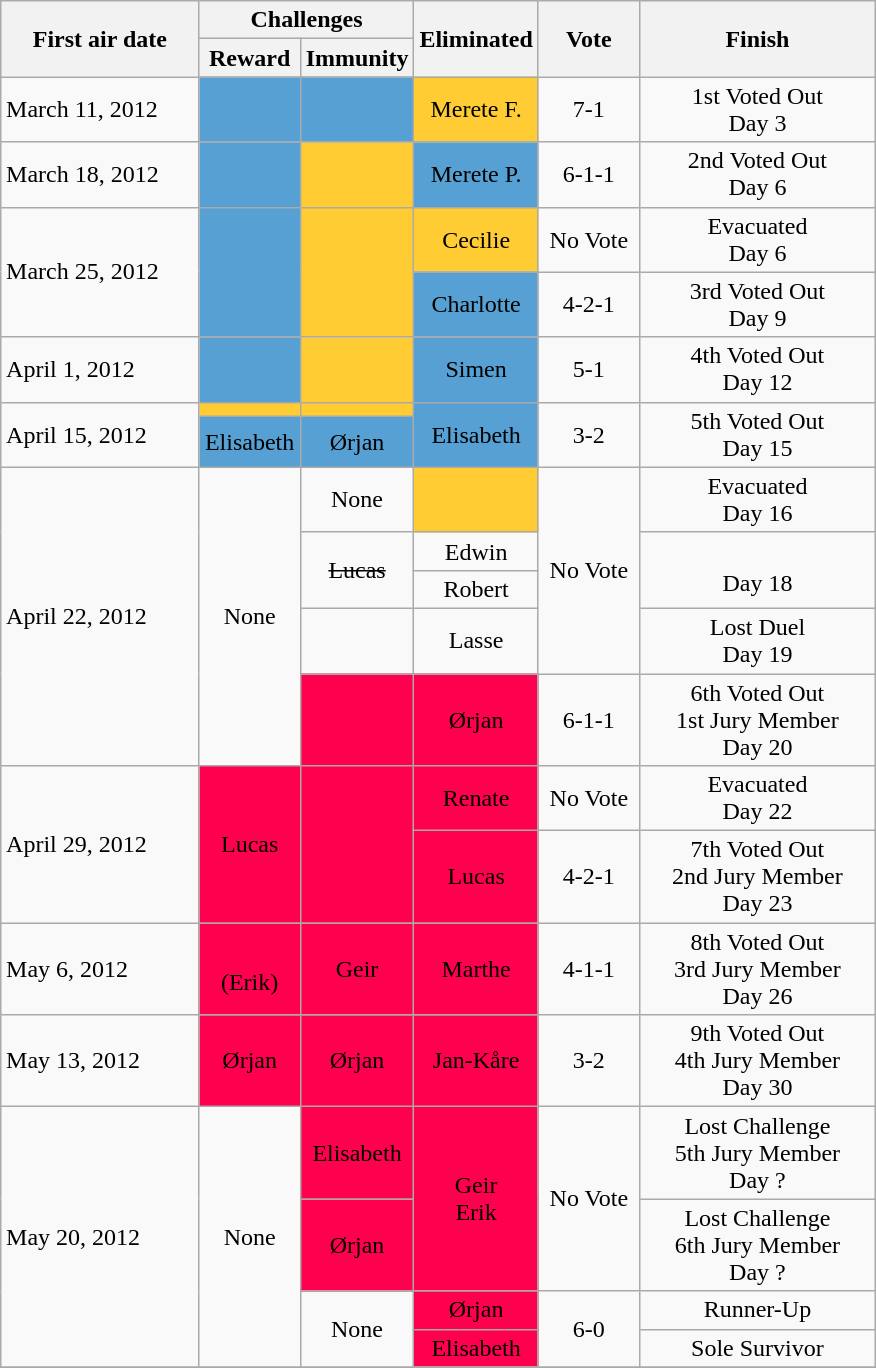<table class="wikitable" style="margin:auto; text-align:center">
<tr>
<th rowspan=2 width="125">First air date</th>
<th colspan=2>Challenges</th>
<th rowspan=2 width="60">Eliminated</th>
<th rowspan=2 width="60">Vote</th>
<th rowspan=2 width="150">Finish</th>
</tr>
<tr>
<th width="60" align="center">Reward</th>
<th width="60" align="center">Immunity</th>
</tr>
<tr>
<td align="left" rowspan=1>March 11, 2012</td>
<td bgcolor="#56A0D3" align=center rowspan=1></td>
<td bgcolor="#56A0D3" align=center rowspan=1></td>
<td rowspan=1 align="center" bgcolor="#FFCC33">Merete F.</td>
<td rowspan=1>7-1</td>
<td rowspan=1>1st Voted Out<br>Day 3</td>
</tr>
<tr>
<td align="left" rowspan=1>March 18, 2012</td>
<td bgcolor="#56A0D3" align=center rowspan=1></td>
<td bgcolor="#FFCC33" align=center rowspan=1></td>
<td rowspan=1 align="center" bgcolor="#56A0D3">Merete P.</td>
<td rowspan=1>6-1-1</td>
<td rowspan=1>2nd Voted Out<br>Day 6</td>
</tr>
<tr>
<td align="left" rowspan=2>March 25, 2012</td>
<td bgcolor="#56A0D3" align=center rowspan=2></td>
<td bgcolor="#FFCC33" align=center rowspan=2></td>
<td rowspan=1 align="center" bgcolor="#FFCC33">Cecilie</td>
<td rowspan=1>No Vote</td>
<td rowspan=1>Evacuated<br>Day 6</td>
</tr>
<tr>
<td rowspan=1 align="center" bgcolor="#56A0D3">Charlotte</td>
<td rowspan=1>4-2-1</td>
<td rowspan=1>3rd Voted Out<br>Day 9</td>
</tr>
<tr>
<td align="left" rowspan=1>April 1, 2012</td>
<td bgcolor="#56A0D3" align=center rowspan=1></td>
<td bgcolor="#FFCC33" align=center rowspan=1></td>
<td rowspan=1 align="center" bgcolor="#56A0D3">Simen</td>
<td rowspan=1>5-1</td>
<td rowspan=1>4th Voted Out<br>Day 12</td>
</tr>
<tr>
<td align="left" rowspan=2>April 15, 2012</td>
<td bgcolor="#FFCC33" align=center rowspan=1></td>
<td bgcolor="#FFCC33" align=center rowspan=1></td>
<td rowspan=2 align="center" bgcolor="#56A0D3">Elisabeth</td>
<td rowspan=2>3-2</td>
<td rowspan=2>5th Voted Out<br>Day 15</td>
</tr>
<tr>
<td bgcolor="#56A0D3" align=center rowspan=1>Elisabeth</td>
<td bgcolor="#56A0D3" align=center rowspan=1>Ørjan</td>
</tr>
<tr>
<td align="left" rowspan=5>April 22, 2012</td>
<td align=center rowspan=5>None</td>
<td align=center rowspan=1>None</td>
<td rowspan=1 align="center" bgcolor="#FFCC33"></td>
<td rowspan=4>No Vote</td>
<td rowspan=1>Evacuated<br>Day 16</td>
</tr>
<tr>
<td align="center" rowspan=2><s>Lucas</s></td>
<td align="center" rowspan=1>Edwin</td>
<td rowspan=2><br>Day 18</td>
</tr>
<tr>
<td align="center" rowspan=1>Robert</td>
</tr>
<tr>
<td align="center" rowspan=1></td>
<td align="center" rowspan=1>Lasse</td>
<td rowspan=1>Lost Duel<br>Day 19</td>
</tr>
<tr>
<td bgcolor="#FF004F" rowspan=1></td>
<td rowspan=1 align="center" bgcolor="#FF004F">Ørjan</td>
<td rowspan=1>6-1-1</td>
<td rowspan=1>6th Voted Out<br>1st Jury Member<br>Day 20</td>
</tr>
<tr>
<td align="left" rowspan=2>April 29, 2012</td>
<td bgcolor="#FF004F" align=center rowspan=2>Lucas</td>
<td bgcolor="#FF004F" rowspan=2></td>
<td rowspan=1 align="center" bgcolor="#FF004F">Renate</td>
<td rowspan=1>No Vote</td>
<td rowspan=1>Evacuated<br>Day 22</td>
</tr>
<tr>
<td rowspan=1 align="center" bgcolor="#FF004F">Lucas</td>
<td rowspan=1>4-2-1</td>
<td rowspan=1>7th Voted Out<br>2nd Jury Member<br>Day 23</td>
</tr>
<tr>
<td align="left" rowspan=1>May 6, 2012</td>
<td bgcolor="#FF004F" rowspan=1><s></s><br>(Erik)</td>
<td bgcolor="#FF004F" rowspan=1>Geir</td>
<td rowspan=1 align="center" bgcolor="#FF004F">Marthe</td>
<td rowspan=1>4-1-1</td>
<td rowspan=1>8th Voted Out<br>3rd Jury Member<br>Day 26</td>
</tr>
<tr>
<td align="left" rowspan=1>May 13, 2012</td>
<td bgcolor="#FF004F" rowspan=1>Ørjan</td>
<td bgcolor="#FF004F" rowspan=1>Ørjan</td>
<td rowspan=1 align="center" bgcolor="#FF004F">Jan-Kåre</td>
<td rowspan=1>3-2</td>
<td rowspan=1>9th Voted Out<br>4th Jury Member<br>Day 30</td>
</tr>
<tr>
<td align="left" rowspan=4>May 20, 2012</td>
<td align=center rowspan=4>None</td>
<td bgcolor="#FF004F" align=center>Elisabeth</td>
<td bgcolor="#FF004F" align=center rowspan=2>Geir<br>Erik</td>
<td rowspan=2>No Vote</td>
<td>Lost Challenge<br>5th Jury Member<br>Day ?</td>
</tr>
<tr>
<td bgcolor="#FF004F" align=center>Ørjan</td>
<td>Lost Challenge<br>6th Jury Member<br>Day ?</td>
</tr>
<tr>
<td rowspan=2 align=center>None</td>
<td bgcolor="#FF004F" align=center>Ørjan</td>
<td rowspan=2>6-0</td>
<td>Runner-Up</td>
</tr>
<tr>
<td bgcolor="#FF004F" align=center>Elisabeth</td>
<td>Sole Survivor</td>
</tr>
<tr>
</tr>
</table>
